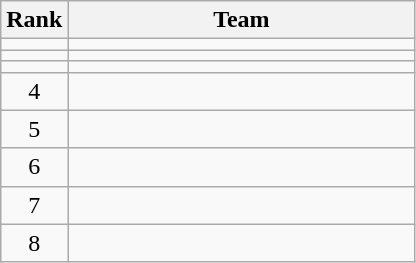<table class="wikitable">
<tr>
<th>Rank</th>
<th style="width:14em">Team</th>
</tr>
<tr>
<td align=center></td>
<td></td>
</tr>
<tr>
<td align=center></td>
<td></td>
</tr>
<tr>
<td align=center></td>
<td></td>
</tr>
<tr>
<td align=center>4</td>
<td></td>
</tr>
<tr>
<td align=center>5</td>
<td></td>
</tr>
<tr>
<td align=center>6</td>
<td></td>
</tr>
<tr>
<td align=center>7</td>
<td></td>
</tr>
<tr>
<td align=center>8</td>
<td></td>
</tr>
</table>
